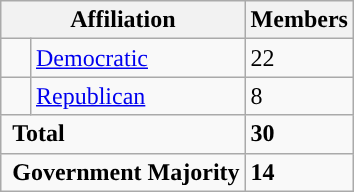<table class="wikitable">
<tr>
<th colspan="2">Affiliation</th>
<th>Members</th>
</tr>
<tr>
<td style="background-color:"> </td>
<td><a href='#'>Democratic</a></td>
<td>22</td>
</tr>
<tr>
<td style="background-color:"> </td>
<td><a href='#'>Republican</a></td>
<td>8</td>
</tr>
<tr>
<td colspan="2" rowspan="1"> <strong>Total</strong></td>
<td><strong>30</strong></td>
</tr>
<tr>
<td colspan="2" rowspan="1"> <strong>Government Majority</strong></td>
<td><strong>14</strong></td>
</tr>
</table>
